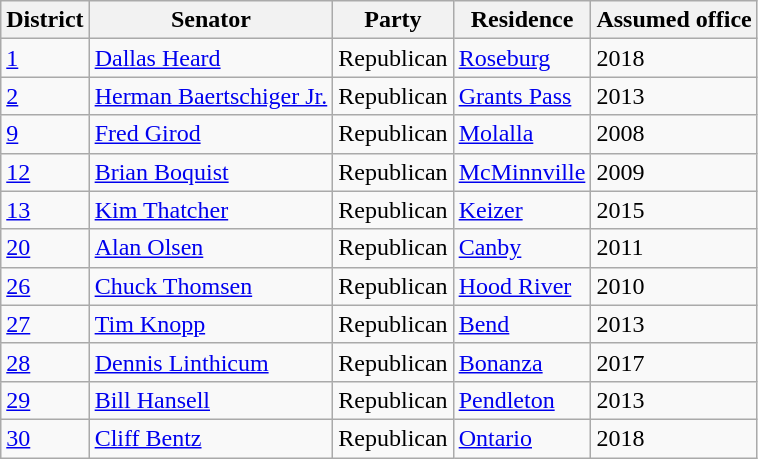<table class="wikitable">
<tr>
<th>District</th>
<th>Senator</th>
<th>Party</th>
<th>Residence</th>
<th>Assumed office</th>
</tr>
<tr>
<td><a href='#'>1</a></td>
<td><a href='#'>Dallas Heard</a></td>
<td>Republican</td>
<td><a href='#'>Roseburg</a></td>
<td>2018</td>
</tr>
<tr>
<td><a href='#'>2</a></td>
<td><a href='#'>Herman Baertschiger Jr.</a></td>
<td>Republican</td>
<td><a href='#'>Grants Pass</a></td>
<td>2013</td>
</tr>
<tr>
<td><a href='#'>9</a></td>
<td><a href='#'>Fred Girod</a></td>
<td>Republican</td>
<td><a href='#'>Molalla</a></td>
<td>2008</td>
</tr>
<tr>
<td><a href='#'>12</a></td>
<td><a href='#'>Brian Boquist</a></td>
<td>Republican</td>
<td><a href='#'>McMinnville</a></td>
<td>2009</td>
</tr>
<tr>
<td><a href='#'>13</a></td>
<td><a href='#'>Kim Thatcher</a></td>
<td>Republican</td>
<td><a href='#'>Keizer</a></td>
<td>2015</td>
</tr>
<tr>
<td><a href='#'>20</a></td>
<td><a href='#'>Alan Olsen</a></td>
<td>Republican</td>
<td><a href='#'>Canby</a></td>
<td>2011</td>
</tr>
<tr>
<td><a href='#'>26</a></td>
<td><a href='#'>Chuck Thomsen</a></td>
<td>Republican</td>
<td><a href='#'>Hood River</a></td>
<td>2010</td>
</tr>
<tr>
<td><a href='#'>27</a></td>
<td><a href='#'>Tim Knopp</a></td>
<td>Republican</td>
<td><a href='#'>Bend</a></td>
<td>2013</td>
</tr>
<tr>
<td><a href='#'>28</a></td>
<td><a href='#'>Dennis Linthicum</a></td>
<td>Republican</td>
<td><a href='#'>Bonanza</a></td>
<td>2017</td>
</tr>
<tr>
<td><a href='#'>29</a></td>
<td><a href='#'>Bill Hansell</a></td>
<td>Republican</td>
<td><a href='#'>Pendleton</a></td>
<td>2013</td>
</tr>
<tr>
<td><a href='#'>30</a></td>
<td><a href='#'>Cliff Bentz</a></td>
<td>Republican</td>
<td><a href='#'>Ontario</a></td>
<td>2018</td>
</tr>
</table>
